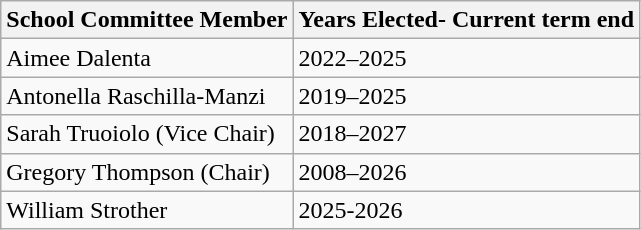<table class="wikitable">
<tr>
<th>School Committee Member</th>
<th>Years Elected- Current term end</th>
</tr>
<tr>
<td>Aimee Dalenta</td>
<td>2022–2025</td>
</tr>
<tr>
<td>Antonella Raschilla-Manzi</td>
<td>2019–2025</td>
</tr>
<tr>
<td>Sarah Truoiolo (Vice Chair)</td>
<td>2018–2027</td>
</tr>
<tr>
<td>Gregory Thompson (Chair)</td>
<td>2008–2026</td>
</tr>
<tr>
<td>William Strother</td>
<td>2025-2026</td>
</tr>
</table>
